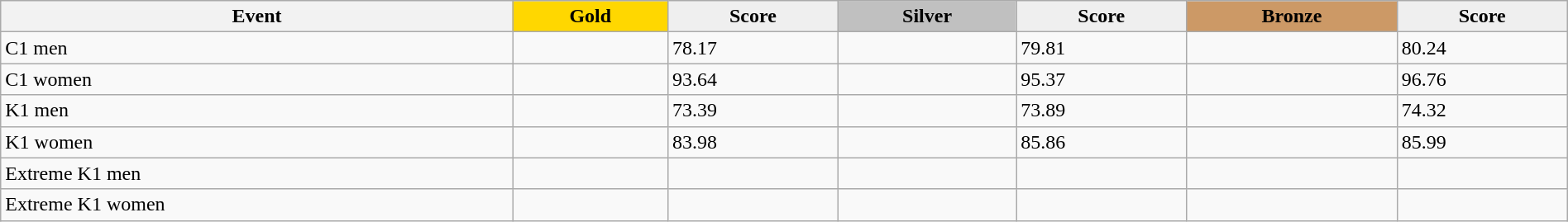<table class="wikitable" width=100%>
<tr>
<th>Event</th>
<td align=center bgcolor="gold"><strong>Gold</strong></td>
<td align=center bgcolor="EFEFEF"><strong>Score</strong></td>
<td align=center bgcolor="silver"><strong>Silver</strong></td>
<td align=center bgcolor="EFEFEF"><strong>Score</strong></td>
<td align=center bgcolor="CC9966"><strong>Bronze</strong></td>
<td align=center bgcolor="EFEFEF"><strong>Score</strong></td>
</tr>
<tr>
<td>C1 men</td>
<td></td>
<td>78.17</td>
<td></td>
<td>79.81</td>
<td></td>
<td>80.24</td>
</tr>
<tr>
<td>C1 women</td>
<td></td>
<td>93.64</td>
<td></td>
<td>95.37</td>
<td></td>
<td>96.76</td>
</tr>
<tr>
<td>K1 men</td>
<td></td>
<td>73.39</td>
<td></td>
<td>73.89</td>
<td></td>
<td>74.32</td>
</tr>
<tr>
<td>K1 women</td>
<td></td>
<td>83.98</td>
<td></td>
<td>85.86</td>
<td></td>
<td>85.99</td>
</tr>
<tr>
<td>Extreme K1 men</td>
<td></td>
<td></td>
<td></td>
<td></td>
<td></td>
<td></td>
</tr>
<tr>
<td>Extreme K1 women</td>
<td></td>
<td></td>
<td></td>
<td></td>
<td></td>
<td></td>
</tr>
</table>
